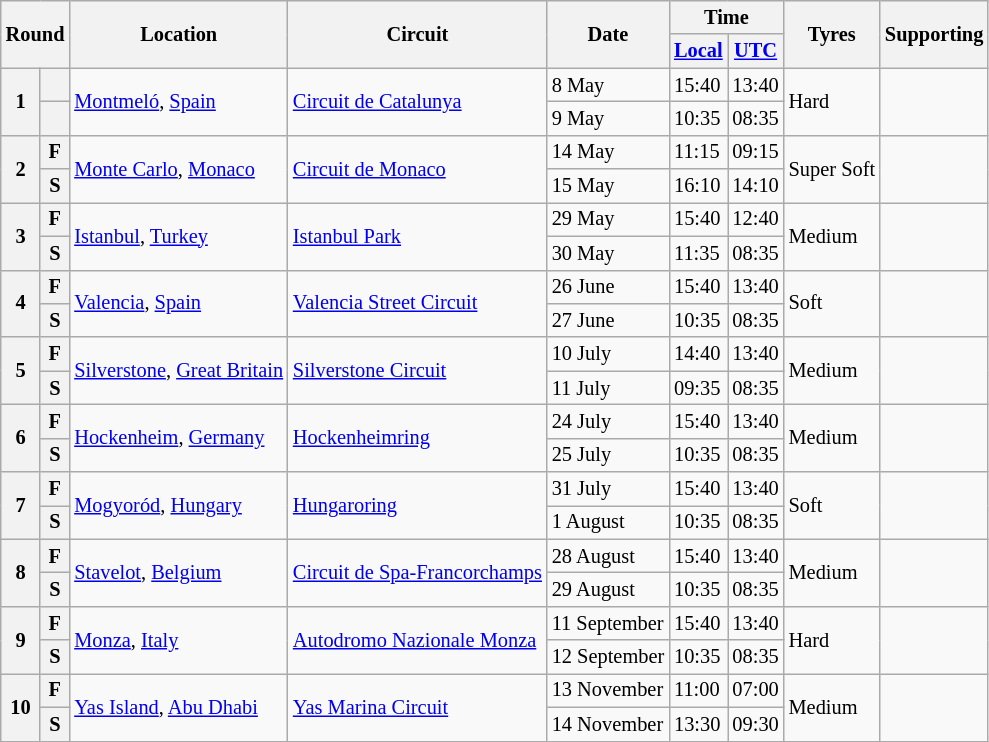<table class="wikitable" style="font-size: 85%;">
<tr>
<th colspan=2 rowspan=2>Round</th>
<th rowspan=2>Location</th>
<th rowspan=2>Circuit</th>
<th rowspan=2>Date</th>
<th colspan=2>Time</th>
<th rowspan=2>Tyres</th>
<th rowspan=2>Supporting</th>
</tr>
<tr>
<th><a href='#'>Local</a></th>
<th><a href='#'>UTC</a></th>
</tr>
<tr>
<th rowspan=2>1</th>
<th></th>
<td rowspan=2> <a href='#'>Montmeló</a>, <a href='#'>Spain</a></td>
<td rowspan=2><a href='#'>Circuit de Catalunya</a></td>
<td>8 May</td>
<td>15:40</td>
<td>13:40</td>
<td rowspan=2>Hard</td>
<td rowspan=2><em></em></td>
</tr>
<tr>
<th></th>
<td>9 May</td>
<td>10:35</td>
<td>08:35</td>
</tr>
<tr>
<th rowspan=2>2</th>
<th>F</th>
<td rowspan=2> <a href='#'>Monte Carlo</a>, <a href='#'>Monaco</a></td>
<td rowspan=2><a href='#'>Circuit de Monaco</a></td>
<td>14 May</td>
<td>11:15</td>
<td>09:15</td>
<td rowspan=2>Super Soft</td>
<td rowspan=2><em></em></td>
</tr>
<tr>
<th>S</th>
<td>15 May</td>
<td>16:10</td>
<td>14:10</td>
</tr>
<tr>
<th rowspan=2>3</th>
<th>F</th>
<td rowspan=2> <a href='#'>Istanbul</a>, <a href='#'>Turkey</a></td>
<td rowspan=2><a href='#'>Istanbul Park</a></td>
<td>29 May</td>
<td>15:40</td>
<td>12:40</td>
<td rowspan=2>Medium</td>
<td rowspan=2><em></em></td>
</tr>
<tr>
<th>S</th>
<td>30 May</td>
<td>11:35</td>
<td>08:35</td>
</tr>
<tr>
<th rowspan=2>4</th>
<th>F</th>
<td rowspan=2> <a href='#'>Valencia</a>, <a href='#'>Spain</a></td>
<td rowspan=2><a href='#'>Valencia Street Circuit</a></td>
<td>26 June</td>
<td>15:40</td>
<td>13:40</td>
<td rowspan=2>Soft</td>
<td rowspan=2><em></em></td>
</tr>
<tr>
<th>S</th>
<td>27 June</td>
<td>10:35</td>
<td>08:35</td>
</tr>
<tr>
<th rowspan=2>5</th>
<th>F</th>
<td rowspan=2> <a href='#'>Silverstone</a>, <a href='#'>Great Britain</a></td>
<td rowspan=2><a href='#'>Silverstone Circuit</a></td>
<td>10 July</td>
<td>14:40</td>
<td>13:40</td>
<td rowspan=2>Medium</td>
<td rowspan=2><em></em></td>
</tr>
<tr>
<th>S</th>
<td>11 July</td>
<td>09:35</td>
<td>08:35</td>
</tr>
<tr>
<th rowspan=2>6</th>
<th>F</th>
<td rowspan=2> <a href='#'>Hockenheim</a>, <a href='#'>Germany</a></td>
<td rowspan=2><a href='#'>Hockenheimring</a></td>
<td>24 July</td>
<td>15:40</td>
<td>13:40</td>
<td rowspan=2>Medium</td>
<td rowspan=2><em></em></td>
</tr>
<tr>
<th>S</th>
<td>25 July</td>
<td>10:35</td>
<td>08:35</td>
</tr>
<tr>
<th rowspan=2>7</th>
<th>F</th>
<td rowspan=2> <a href='#'>Mogyoród</a>, <a href='#'>Hungary</a></td>
<td rowspan=2><a href='#'>Hungaroring</a></td>
<td>31 July</td>
<td>15:40</td>
<td>13:40</td>
<td rowspan=2>Soft</td>
<td rowspan=2><em></em></td>
</tr>
<tr>
<th>S</th>
<td>1 August</td>
<td>10:35</td>
<td>08:35</td>
</tr>
<tr>
<th rowspan=2>8</th>
<th>F</th>
<td rowspan=2> <a href='#'>Stavelot</a>, <a href='#'>Belgium</a></td>
<td rowspan=2><a href='#'>Circuit de Spa-Francorchamps</a></td>
<td>28 August</td>
<td>15:40</td>
<td>13:40</td>
<td rowspan=2>Medium</td>
<td rowspan=2><em></em></td>
</tr>
<tr>
<th>S</th>
<td>29 August</td>
<td>10:35</td>
<td>08:35</td>
</tr>
<tr>
<th rowspan=2>9</th>
<th>F</th>
<td rowspan=2> <a href='#'>Monza</a>, <a href='#'>Italy</a></td>
<td rowspan=2><a href='#'>Autodromo Nazionale Monza</a></td>
<td>11 September</td>
<td>15:40</td>
<td>13:40</td>
<td rowspan=2>Hard</td>
<td rowspan=2><em></em></td>
</tr>
<tr>
<th>S</th>
<td>12 September</td>
<td>10:35</td>
<td>08:35</td>
</tr>
<tr>
<th rowspan=2>10</th>
<th>F</th>
<td rowspan=2> <a href='#'>Yas Island</a>, <a href='#'>Abu Dhabi</a></td>
<td rowspan=2><a href='#'>Yas Marina Circuit</a></td>
<td>13 November</td>
<td>11:00</td>
<td>07:00</td>
<td rowspan=2>Medium</td>
<td rowspan=2><em></em></td>
</tr>
<tr>
<th>S</th>
<td>14 November</td>
<td>13:30</td>
<td>09:30</td>
</tr>
</table>
